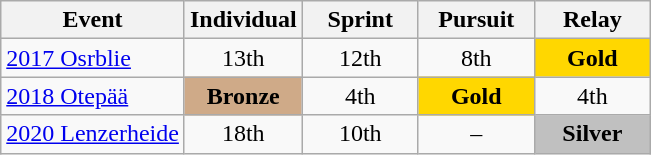<table class="wikitable" style="text-align: center;">
<tr ">
<th>Event</th>
<th style="width:70px;">Individual</th>
<th style="width:70px;">Sprint</th>
<th style="width:70px;">Pursuit</th>
<th style="width:70px;">Relay</th>
</tr>
<tr>
<td align=left> <a href='#'>2017 Osrblie</a></td>
<td>13th</td>
<td>12th</td>
<td>8th</td>
<td style="background:gold;"><strong>Gold</strong></td>
</tr>
<tr>
<td align=left> <a href='#'>2018 Otepää</a></td>
<td style="background:#cfaa88;"><strong>Bronze</strong></td>
<td>4th</td>
<td style="background:gold;"><strong>Gold</strong></td>
<td>4th</td>
</tr>
<tr>
<td align=left> <a href='#'>2020 Lenzerheide</a></td>
<td>18th</td>
<td>10th</td>
<td>–</td>
<td style="background:silver;"><strong>Silver</strong></td>
</tr>
</table>
